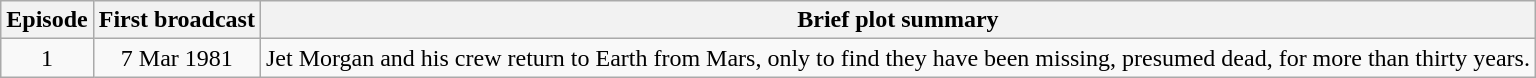<table class="wikitable">
<tr>
<th>Episode</th>
<th>First broadcast</th>
<th>Brief plot summary</th>
</tr>
<tr>
<td align="center">1</td>
<td align="center">7 Mar 1981</td>
<td>Jet Morgan and his crew return to Earth from Mars, only to find they have been missing, presumed dead, for more than thirty years.</td>
</tr>
</table>
